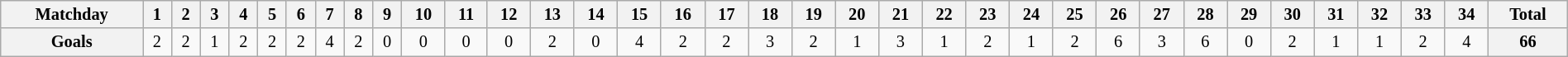<table class="wikitable" style="width:100%; font-size:85%;">
<tr valign=top>
<th align=center>Matchday</th>
<th align=center>1</th>
<th align=center>2</th>
<th align=center>3</th>
<th align=center>4</th>
<th align=center>5</th>
<th align=center>6</th>
<th align=center>7</th>
<th align=center>8</th>
<th align=center>9</th>
<th align=center>10</th>
<th align=center>11</th>
<th align=center>12</th>
<th align=center>13</th>
<th align=center>14</th>
<th align=center>15</th>
<th align=center>16</th>
<th align=center>17</th>
<th align=center>18</th>
<th align=center>19</th>
<th align=center>20</th>
<th align=center>21</th>
<th align=center>22</th>
<th align=center>23</th>
<th align=center>24</th>
<th align=center>25</th>
<th align=center>26</th>
<th align=center>27</th>
<th align=center>28</th>
<th align=center>29</th>
<th align=center>30</th>
<th align=center>31</th>
<th align=center>32</th>
<th align=center>33</th>
<th align=center>34</th>
<th align=center><strong>Total</strong></th>
</tr>
<tr>
<th align=center>Goals</th>
<td align=center>2</td>
<td align=center>2</td>
<td align=center>1</td>
<td align=center>2</td>
<td align=center>2</td>
<td align=center>2</td>
<td align=center>4</td>
<td align=center>2</td>
<td align=center>0</td>
<td align=center>0</td>
<td align=center>0</td>
<td align=center>0</td>
<td align=center>2</td>
<td align=center>0</td>
<td align=center>4</td>
<td align=center>2</td>
<td align=center>2</td>
<td align=center>3</td>
<td align=center>2</td>
<td align=center>1</td>
<td align=center>3</td>
<td align=center>1</td>
<td align=center>2</td>
<td align=center>1</td>
<td align=center>2</td>
<td align=center>6</td>
<td align=center>3</td>
<td align=center>6</td>
<td align=center>0</td>
<td align=center>2</td>
<td align=center>1</td>
<td align=center>1</td>
<td align=center>2</td>
<td align=center>4</td>
<th align=center><strong>66</strong></th>
</tr>
</table>
